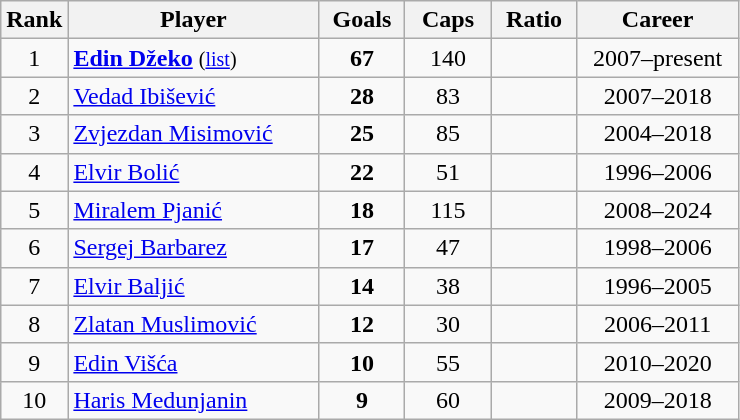<table class="wikitable sortable" style="text-align:center">
<tr>
<th width=25>Rank</th>
<th class="unsortable" style="width:160px;">Player</th>
<th width=50>Goals</th>
<th width=50>Caps</th>
<th width=50>Ratio</th>
<th class="unsortable" style="width:100px;">Career</th>
</tr>
<tr>
<td>1</td>
<td align=left><strong><a href='#'>Edin Džeko</a></strong> <small>(<a href='#'>list</a>)</small></td>
<td><strong>67</strong></td>
<td>140</td>
<td></td>
<td>2007–present</td>
</tr>
<tr>
<td>2</td>
<td align=left><a href='#'>Vedad Ibišević</a></td>
<td><strong>28</strong></td>
<td>83</td>
<td></td>
<td>2007–2018</td>
</tr>
<tr>
<td>3</td>
<td align=left><a href='#'>Zvjezdan Misimović</a></td>
<td><strong>25</strong></td>
<td>85</td>
<td></td>
<td>2004–2018</td>
</tr>
<tr>
<td>4</td>
<td align=left><a href='#'>Elvir Bolić</a></td>
<td><strong>22</strong></td>
<td>51</td>
<td></td>
<td>1996–2006</td>
</tr>
<tr>
<td>5</td>
<td align=left><a href='#'>Miralem Pjanić</a></td>
<td><strong>18</strong></td>
<td>115</td>
<td></td>
<td>2008–2024</td>
</tr>
<tr>
<td>6</td>
<td align=left><a href='#'>Sergej Barbarez</a></td>
<td><strong>17</strong></td>
<td>47</td>
<td></td>
<td>1998–2006</td>
</tr>
<tr>
<td>7</td>
<td align=left><a href='#'>Elvir Baljić</a></td>
<td><strong>14</strong></td>
<td>38</td>
<td></td>
<td>1996–2005</td>
</tr>
<tr>
<td>8</td>
<td align=left><a href='#'>Zlatan Muslimović</a></td>
<td><strong>12</strong></td>
<td>30</td>
<td></td>
<td>2006–2011</td>
</tr>
<tr>
<td>9</td>
<td align=left><a href='#'>Edin Višća</a></td>
<td><strong>10</strong></td>
<td>55</td>
<td></td>
<td>2010–2020</td>
</tr>
<tr>
<td>10</td>
<td align=left><a href='#'>Haris Medunjanin</a></td>
<td><strong>9</strong></td>
<td>60</td>
<td></td>
<td>2009–2018</td>
</tr>
</table>
